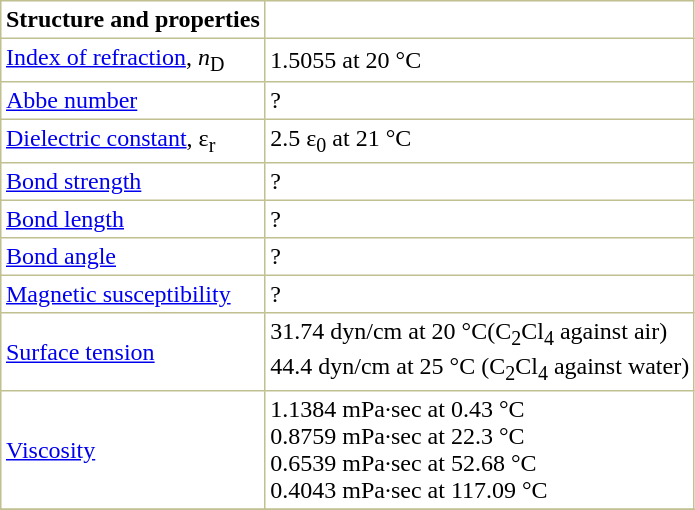<table border="1" cellspacing="0" cellpadding="3" style="margin: 0 0 0 0.5em; background: #FFFFFF; border-collapse: collapse; border-color: #C0C090;">
<tr>
<th>Structure and properties</th>
</tr>
<tr>
<td><a href='#'>Index of refraction</a>, <em>n</em><sub>D</sub></td>
<td>1.5055 at 20 °C </td>
</tr>
<tr>
<td><a href='#'>Abbe number</a></td>
<td>? </td>
</tr>
<tr>
<td><a href='#'>Dielectric constant</a>, ε<sub>r</sub></td>
<td>2.5 ε<sub>0</sub> at 21 °C </td>
</tr>
<tr>
<td><a href='#'>Bond strength</a></td>
<td>? </td>
</tr>
<tr>
<td><a href='#'>Bond length</a></td>
<td>? </td>
</tr>
<tr>
<td><a href='#'>Bond angle</a></td>
<td>? </td>
</tr>
<tr>
<td><a href='#'>Magnetic susceptibility</a></td>
<td>? </td>
</tr>
<tr>
<td><a href='#'>Surface tension</a></td>
<td>31.74 dyn/cm at 20 °C(C<sub>2</sub>Cl<sub>4</sub> against air)<br>44.4 dyn/cm at 25 °C (C<sub>2</sub>Cl<sub>4</sub> against water)<br></td>
</tr>
<tr>
<td><a href='#'>Viscosity</a></td>
<td>1.1384 mPa·sec at 0.43 °C<br>0.8759 mPa·sec at 22.3 °C<br>0.6539 mPa·sec at 52.68 °C<br>0.4043 mPa·sec at 117.09 °C</td>
</tr>
<tr>
</tr>
</table>
